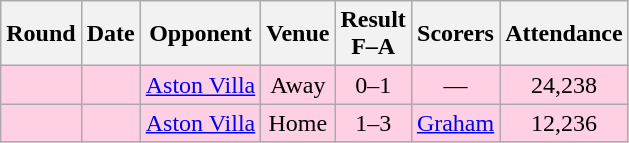<table class="wikitable sortable" style="text-align:center;">
<tr>
<th>Round</th>
<th>Date</th>
<th>Opponent</th>
<th>Venue</th>
<th>Result<br>F–A</th>
<th class=unsortable>Scorers</th>
<th>Attendance</th>
</tr>
<tr bgcolor="#ffd0e3">
<td></td>
<td></td>
<td><a href='#'>Aston Villa</a></td>
<td>Away</td>
<td>0–1</td>
<td>—</td>
<td>24,238</td>
</tr>
<tr bgcolor="#ffd0e3">
<td></td>
<td></td>
<td><a href='#'>Aston Villa</a></td>
<td>Home</td>
<td>1–3</td>
<td><a href='#'>Graham</a></td>
<td>12,236</td>
</tr>
</table>
